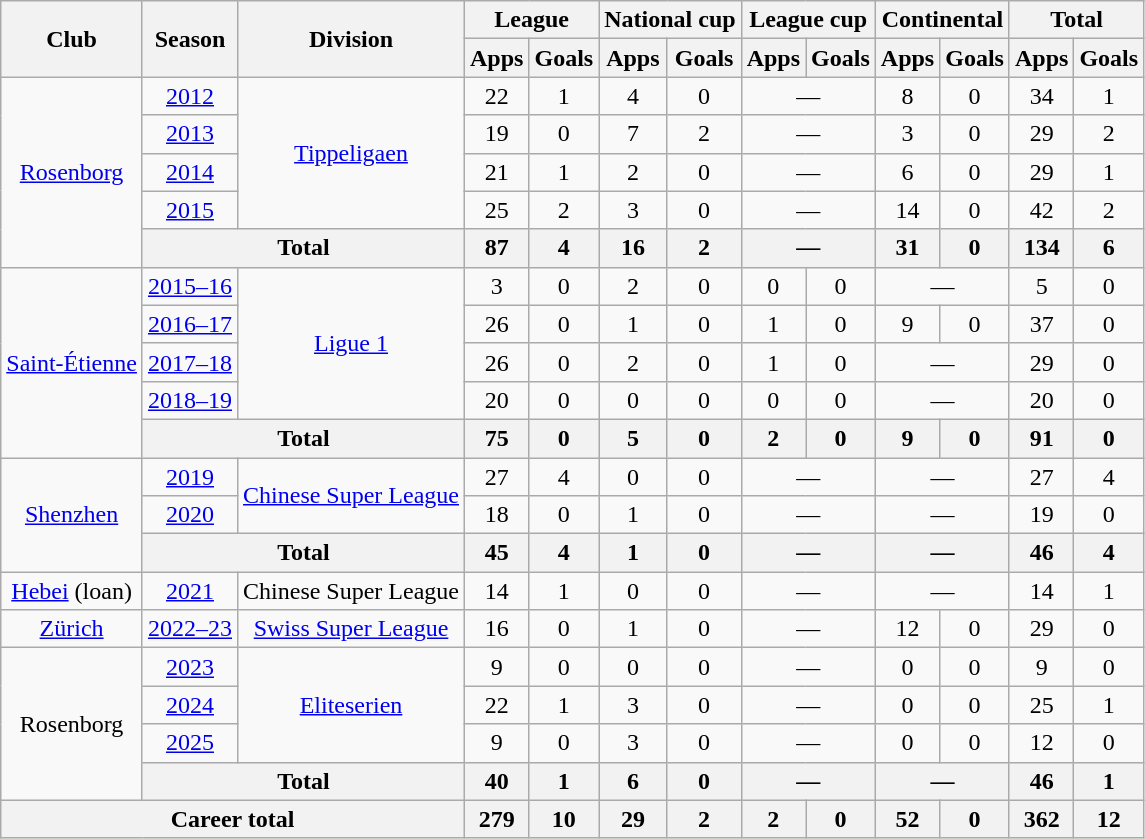<table class="wikitable" style="text-align:center">
<tr>
<th rowspan="2">Club</th>
<th rowspan="2">Season</th>
<th rowspan="2">Division</th>
<th colspan="2">League</th>
<th colspan="2">National cup</th>
<th colspan="2">League cup</th>
<th colspan="2">Continental</th>
<th colspan="2">Total</th>
</tr>
<tr>
<th>Apps</th>
<th>Goals</th>
<th>Apps</th>
<th>Goals</th>
<th>Apps</th>
<th>Goals</th>
<th>Apps</th>
<th>Goals</th>
<th>Apps</th>
<th>Goals</th>
</tr>
<tr>
<td rowspan="5"><a href='#'>Rosenborg</a></td>
<td><a href='#'>2012</a></td>
<td rowspan="4"><a href='#'>Tippeligaen</a></td>
<td>22</td>
<td>1</td>
<td>4</td>
<td>0</td>
<td colspan="2">—</td>
<td>8</td>
<td>0</td>
<td>34</td>
<td>1</td>
</tr>
<tr>
<td><a href='#'>2013</a></td>
<td>19</td>
<td>0</td>
<td>7</td>
<td>2</td>
<td colspan="2">—</td>
<td>3</td>
<td>0</td>
<td>29</td>
<td>2</td>
</tr>
<tr>
<td><a href='#'>2014</a></td>
<td>21</td>
<td>1</td>
<td>2</td>
<td>0</td>
<td colspan="2">—</td>
<td>6</td>
<td>0</td>
<td>29</td>
<td>1</td>
</tr>
<tr>
<td><a href='#'>2015</a></td>
<td>25</td>
<td>2</td>
<td>3</td>
<td>0</td>
<td colspan="2">—</td>
<td>14</td>
<td>0</td>
<td>42</td>
<td>2</td>
</tr>
<tr>
<th colspan="2">Total</th>
<th>87</th>
<th>4</th>
<th>16</th>
<th>2</th>
<th colspan="2">—</th>
<th>31</th>
<th>0</th>
<th>134</th>
<th>6</th>
</tr>
<tr>
<td rowspan="5"><a href='#'>Saint-Étienne</a></td>
<td><a href='#'>2015–16</a></td>
<td rowspan="4"><a href='#'>Ligue 1</a></td>
<td>3</td>
<td>0</td>
<td>2</td>
<td>0</td>
<td>0</td>
<td>0</td>
<td colspan="2">—</td>
<td>5</td>
<td>0</td>
</tr>
<tr>
<td><a href='#'>2016–17</a></td>
<td>26</td>
<td>0</td>
<td>1</td>
<td>0</td>
<td>1</td>
<td>0</td>
<td>9</td>
<td>0</td>
<td>37</td>
<td>0</td>
</tr>
<tr>
<td><a href='#'>2017–18</a></td>
<td>26</td>
<td>0</td>
<td>2</td>
<td>0</td>
<td>1</td>
<td>0</td>
<td colspan="2">—</td>
<td>29</td>
<td>0</td>
</tr>
<tr>
<td><a href='#'>2018–19</a></td>
<td>20</td>
<td>0</td>
<td>0</td>
<td>0</td>
<td>0</td>
<td>0</td>
<td colspan="2">—</td>
<td>20</td>
<td>0</td>
</tr>
<tr>
<th colspan="2">Total</th>
<th>75</th>
<th>0</th>
<th>5</th>
<th>0</th>
<th>2</th>
<th>0</th>
<th>9</th>
<th>0</th>
<th>91</th>
<th>0</th>
</tr>
<tr>
<td rowspan="3"><a href='#'>Shenzhen</a></td>
<td><a href='#'>2019</a></td>
<td rowspan="2"><a href='#'>Chinese Super League</a></td>
<td>27</td>
<td>4</td>
<td>0</td>
<td>0</td>
<td colspan="2">—</td>
<td colspan="2">—</td>
<td>27</td>
<td>4</td>
</tr>
<tr>
<td><a href='#'>2020</a></td>
<td>18</td>
<td>0</td>
<td>1</td>
<td>0</td>
<td colspan="2">—</td>
<td colspan="2">—</td>
<td>19</td>
<td>0</td>
</tr>
<tr>
<th colspan="2">Total</th>
<th>45</th>
<th>4</th>
<th>1</th>
<th>0</th>
<th colspan="2">—</th>
<th colspan="2">—</th>
<th>46</th>
<th>4</th>
</tr>
<tr>
<td><a href='#'>Hebei</a> (loan)</td>
<td><a href='#'>2021</a></td>
<td>Chinese Super League</td>
<td>14</td>
<td>1</td>
<td>0</td>
<td>0</td>
<td colspan="2">—</td>
<td colspan="2">—</td>
<td>14</td>
<td>1</td>
</tr>
<tr>
<td><a href='#'>Zürich</a></td>
<td><a href='#'>2022–23</a></td>
<td><a href='#'>Swiss Super League</a></td>
<td>16</td>
<td>0</td>
<td>1</td>
<td>0</td>
<td colspan="2">—</td>
<td>12</td>
<td>0</td>
<td>29</td>
<td>0</td>
</tr>
<tr>
<td rowspan="4">Rosenborg</td>
<td><a href='#'>2023</a></td>
<td rowspan="3"><a href='#'>Eliteserien</a></td>
<td>9</td>
<td>0</td>
<td>0</td>
<td>0</td>
<td colspan="2">—</td>
<td>0</td>
<td>0</td>
<td>9</td>
<td>0</td>
</tr>
<tr>
<td><a href='#'>2024</a></td>
<td>22</td>
<td>1</td>
<td>3</td>
<td>0</td>
<td colspan="2">—</td>
<td>0</td>
<td>0</td>
<td>25</td>
<td>1</td>
</tr>
<tr>
<td><a href='#'>2025</a></td>
<td>9</td>
<td>0</td>
<td>3</td>
<td>0</td>
<td colspan="2">—</td>
<td>0</td>
<td>0</td>
<td>12</td>
<td>0</td>
</tr>
<tr>
<th colspan="2">Total</th>
<th>40</th>
<th>1</th>
<th>6</th>
<th>0</th>
<th colspan="2">—</th>
<th colspan="2">—</th>
<th>46</th>
<th>1</th>
</tr>
<tr>
<th colspan="3">Career total</th>
<th>279</th>
<th>10</th>
<th>29</th>
<th>2</th>
<th>2</th>
<th>0</th>
<th>52</th>
<th>0</th>
<th>362</th>
<th>12</th>
</tr>
</table>
